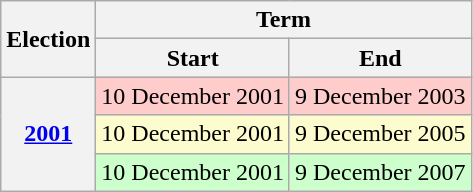<table class="wikitable" style="text-align:center">
<tr>
<th rowspan="2">Election</th>
<th colspan="2">Term</th>
</tr>
<tr>
<th>Start</th>
<th>End</th>
</tr>
<tr>
<th rowspan="3"><a href='#'>2001</a></th>
<td bgcolor="#fcc">10 December 2001</td>
<td bgcolor="#fcc">9 December 2003</td>
</tr>
<tr>
<td bgcolor="#fcfccf">10 December 2001</td>
<td bgcolor="#fcfccf">9 December 2005</td>
</tr>
<tr>
<td bgcolor="#cfc">10 December 2001</td>
<td bgcolor="#cfc">9 December 2007</td>
</tr>
</table>
